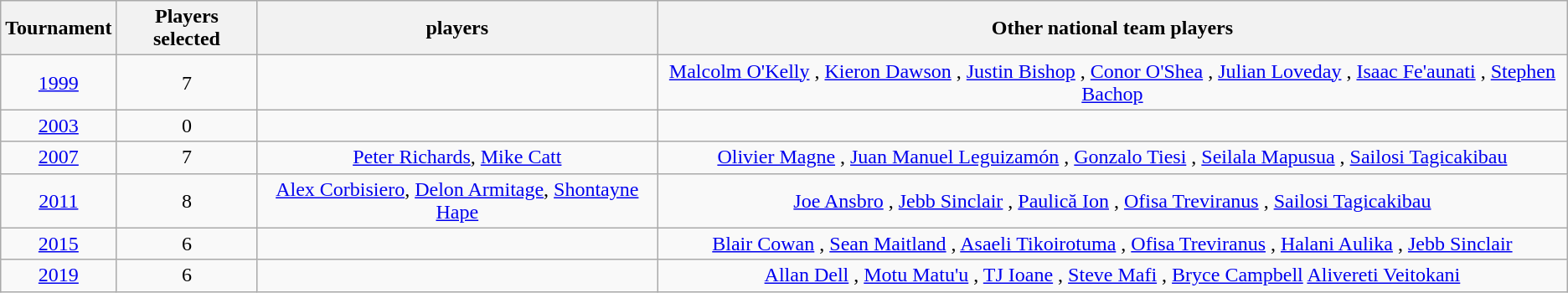<table class="wikitable sortable" style="text-align:center">
<tr>
<th>Tournament</th>
<th>Players selected</th>
<th> players</th>
<th>Other national team players</th>
</tr>
<tr>
<td><a href='#'>1999</a></td>
<td>7</td>
<td></td>
<td><a href='#'>Malcolm O'Kelly</a> , <a href='#'>Kieron Dawson</a> , <a href='#'>Justin Bishop</a> , <a href='#'>Conor O'Shea</a> , <a href='#'>Julian Loveday</a> , <a href='#'>Isaac Fe'aunati</a> , <a href='#'>Stephen Bachop</a> </td>
</tr>
<tr>
<td><a href='#'>2003</a></td>
<td>0</td>
<td></td>
<td></td>
</tr>
<tr>
<td><a href='#'>2007</a></td>
<td>7</td>
<td><a href='#'>Peter Richards</a>, <a href='#'>Mike Catt</a></td>
<td><a href='#'>Olivier Magne</a> , <a href='#'>Juan Manuel Leguizamón</a> , <a href='#'>Gonzalo Tiesi</a> , <a href='#'>Seilala Mapusua</a> , <a href='#'>Sailosi Tagicakibau</a> </td>
</tr>
<tr>
<td><a href='#'>2011</a></td>
<td>8</td>
<td><a href='#'>Alex Corbisiero</a>, <a href='#'>Delon Armitage</a>, <a href='#'>Shontayne Hape</a></td>
<td><a href='#'>Joe Ansbro</a> , <a href='#'>Jebb Sinclair</a> , <a href='#'>Paulică Ion</a> , <a href='#'>Ofisa Treviranus</a> , <a href='#'>Sailosi Tagicakibau</a> </td>
</tr>
<tr>
<td><a href='#'>2015</a></td>
<td>6</td>
<td></td>
<td><a href='#'>Blair Cowan</a> , <a href='#'>Sean Maitland</a> , <a href='#'>Asaeli Tikoirotuma</a> , <a href='#'>Ofisa Treviranus</a> , <a href='#'>Halani Aulika</a> , <a href='#'>Jebb Sinclair</a> </td>
</tr>
<tr>
<td><a href='#'>2019</a></td>
<td>6</td>
<td></td>
<td><a href='#'>Allan Dell</a> , <a href='#'>Motu Matu'u</a> , <a href='#'>TJ Ioane</a> , <a href='#'>Steve Mafi</a> , <a href='#'>Bryce Campbell</a>  <a href='#'>Alivereti Veitokani</a> </td>
</tr>
</table>
